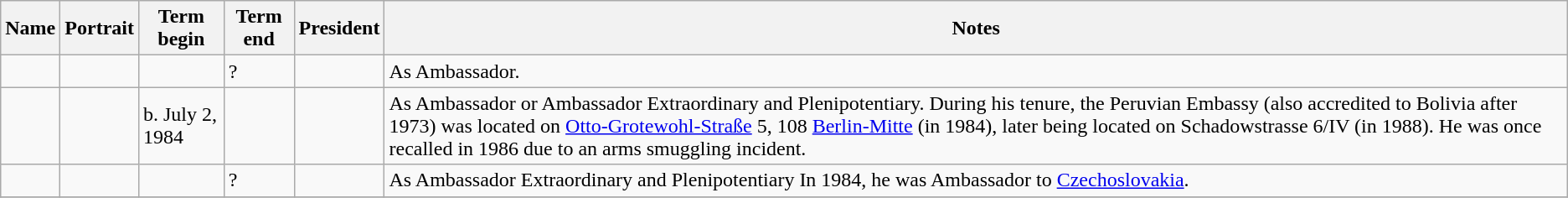<table class="wikitable sortable"  text-align:center;">
<tr>
<th>Name</th>
<th class="unsortable">Portrait</th>
<th>Term begin</th>
<th>Term end</th>
<th>President</th>
<th class="unsortable">Notes</th>
</tr>
<tr>
<td></td>
<td></td>
<td></td>
<td>?</td>
<td></td>
<td>As Ambassador.</td>
</tr>
<tr>
<td></td>
<td></td>
<td><abbr>b.</abbr> July 2, 1984</td>
<td></td>
<td></td>
<td>As Ambassador or Ambassador Extraordinary and Plenipotentiary. During his tenure, the Peruvian Embassy (also accredited to Bolivia after 1973) was located on <a href='#'>Otto-Grotewohl-Straße</a> 5, 108 <a href='#'>Berlin-Mitte</a> (in 1984), later being located on Schadowstrasse 6/IV (in 1988). He was once recalled in 1986 due to an arms smuggling incident.</td>
</tr>
<tr>
<td></td>
<td></td>
<td></td>
<td>?</td>
<td></td>
<td>As Ambassador Extraordinary and Plenipotentiary In 1984, he was Ambassador to <a href='#'>Czechoslovakia</a>.</td>
</tr>
<tr>
</tr>
</table>
